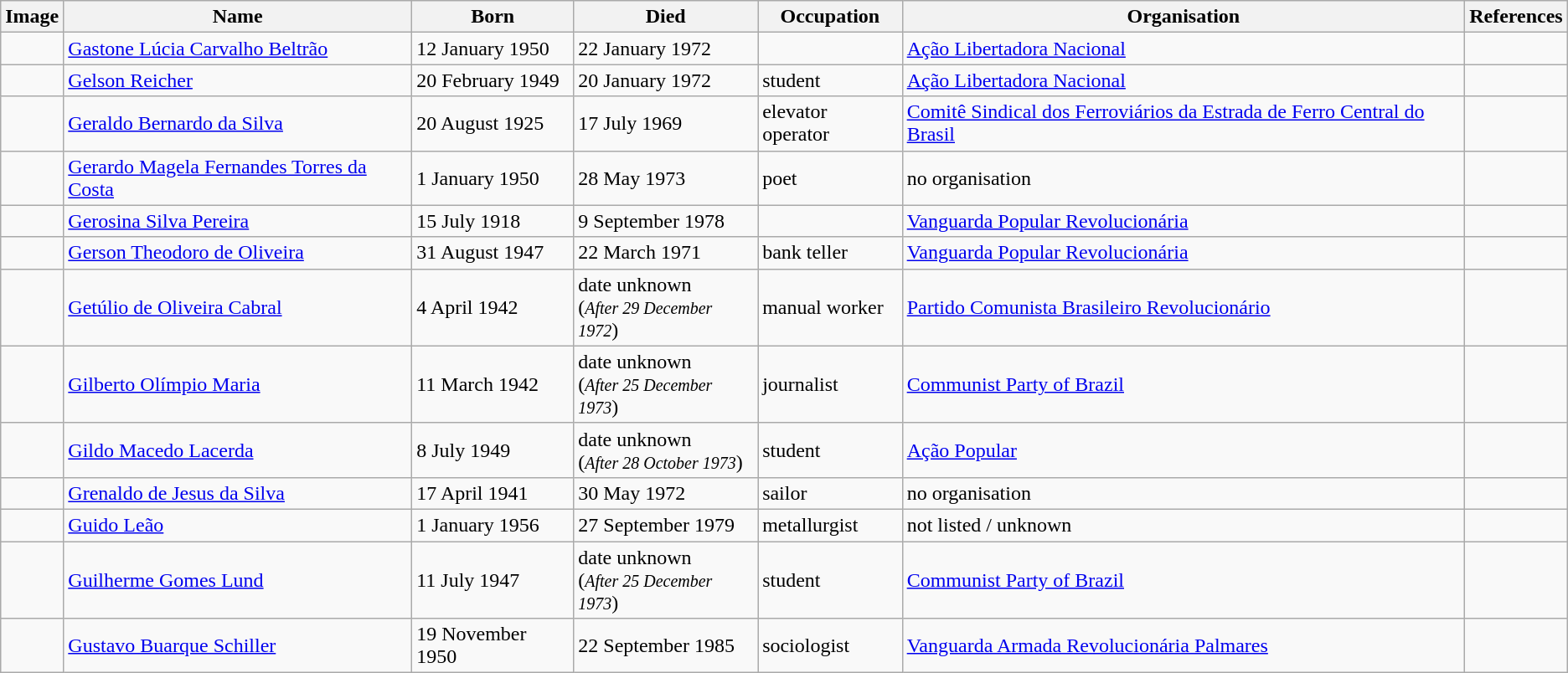<table class='wikitable sortable'>
<tr>
<th>Image</th>
<th>Name</th>
<th>Born</th>
<th>Died</th>
<th>Occupation</th>
<th>Organisation</th>
<th>References</th>
</tr>
<tr>
<td></td>
<td><a href='#'>Gastone Lúcia Carvalho Beltrão</a></td>
<td>12 January 1950</td>
<td>22 January 1972</td>
<td></td>
<td><a href='#'>Ação Libertadora Nacional</a></td>
<td></td>
</tr>
<tr>
<td></td>
<td><a href='#'>Gelson Reicher</a></td>
<td>20 February 1949</td>
<td>20 January 1972</td>
<td>student</td>
<td><a href='#'>Ação Libertadora Nacional</a></td>
<td></td>
</tr>
<tr>
<td></td>
<td><a href='#'>Geraldo Bernardo da Silva</a></td>
<td>20 August 1925</td>
<td>17 July 1969</td>
<td>elevator operator</td>
<td><a href='#'>Comitê Sindical dos Ferroviários da Estrada de Ferro Central do Brasil</a></td>
<td></td>
</tr>
<tr>
<td></td>
<td><a href='#'>Gerardo Magela Fernandes Torres da Costa</a></td>
<td>1 January 1950</td>
<td>28 May 1973</td>
<td>poet</td>
<td>no organisation</td>
<td></td>
</tr>
<tr>
<td></td>
<td><a href='#'>Gerosina Silva Pereira</a></td>
<td>15 July 1918</td>
<td>9 September 1978</td>
<td></td>
<td><a href='#'>Vanguarda Popular Revolucionária</a></td>
<td></td>
</tr>
<tr>
<td></td>
<td><a href='#'>Gerson Theodoro de Oliveira</a></td>
<td>31 August 1947</td>
<td>22 March 1971</td>
<td>bank teller</td>
<td><a href='#'>Vanguarda Popular Revolucionária</a></td>
<td></td>
</tr>
<tr>
<td></td>
<td><a href='#'>Getúlio de Oliveira Cabral</a></td>
<td>4 April 1942</td>
<td>date unknown<br>(<small><em>After 29 December 1972</em></small>)</td>
<td>manual worker</td>
<td><a href='#'>Partido Comunista Brasileiro Revolucionário</a></td>
<td></td>
</tr>
<tr>
<td></td>
<td><a href='#'>Gilberto Olímpio Maria</a></td>
<td>11 March 1942</td>
<td>date unknown<br>(<small><em>After 25 December 1973</em></small>)</td>
<td>journalist</td>
<td><a href='#'>Communist Party of Brazil</a></td>
<td></td>
</tr>
<tr>
<td></td>
<td><a href='#'>Gildo Macedo Lacerda</a></td>
<td>8 July 1949</td>
<td>date unknown<br>(<small><em>After 28 October 1973</em></small>)</td>
<td>student</td>
<td><a href='#'>Ação Popular</a></td>
<td></td>
</tr>
<tr>
<td></td>
<td><a href='#'>Grenaldo de Jesus da Silva</a></td>
<td>17 April 1941</td>
<td>30 May 1972</td>
<td>sailor</td>
<td>no organisation</td>
<td></td>
</tr>
<tr>
<td></td>
<td><a href='#'>Guido Leão</a></td>
<td>1 January 1956</td>
<td>27 September 1979</td>
<td>metallurgist</td>
<td>not listed / unknown</td>
<td></td>
</tr>
<tr>
<td></td>
<td><a href='#'>Guilherme Gomes Lund</a></td>
<td>11 July 1947</td>
<td>date unknown<br>(<small><em>After 25 December 1973</em></small>)</td>
<td>student</td>
<td><a href='#'>Communist Party of Brazil</a></td>
<td></td>
</tr>
<tr>
<td></td>
<td><a href='#'>Gustavo Buarque Schiller</a></td>
<td>19 November 1950</td>
<td>22 September 1985</td>
<td>sociologist</td>
<td><a href='#'>Vanguarda Armada Revolucionária Palmares</a></td>
<td></td>
</tr>
</table>
